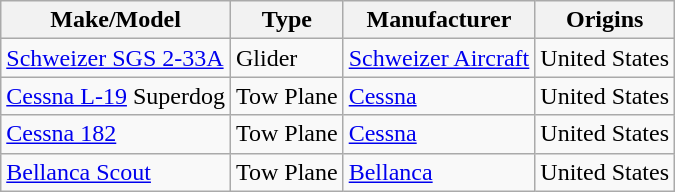<table class="wikitable">
<tr>
<th>Make/Model</th>
<th>Type</th>
<th>Manufacturer</th>
<th>Origins</th>
</tr>
<tr>
<td><a href='#'>Schweizer SGS 2-33A</a></td>
<td>Glider</td>
<td><a href='#'>Schweizer Aircraft</a></td>
<td>United States</td>
</tr>
<tr>
<td><a href='#'>Cessna L-19</a> Superdog</td>
<td>Tow Plane</td>
<td><a href='#'>Cessna</a></td>
<td>United States</td>
</tr>
<tr>
<td><a href='#'>Cessna 182</a></td>
<td>Tow Plane</td>
<td><a href='#'>Cessna</a></td>
<td>United States</td>
</tr>
<tr>
<td><a href='#'>Bellanca Scout</a></td>
<td>Tow Plane</td>
<td><a href='#'>Bellanca</a></td>
<td>United States</td>
</tr>
</table>
